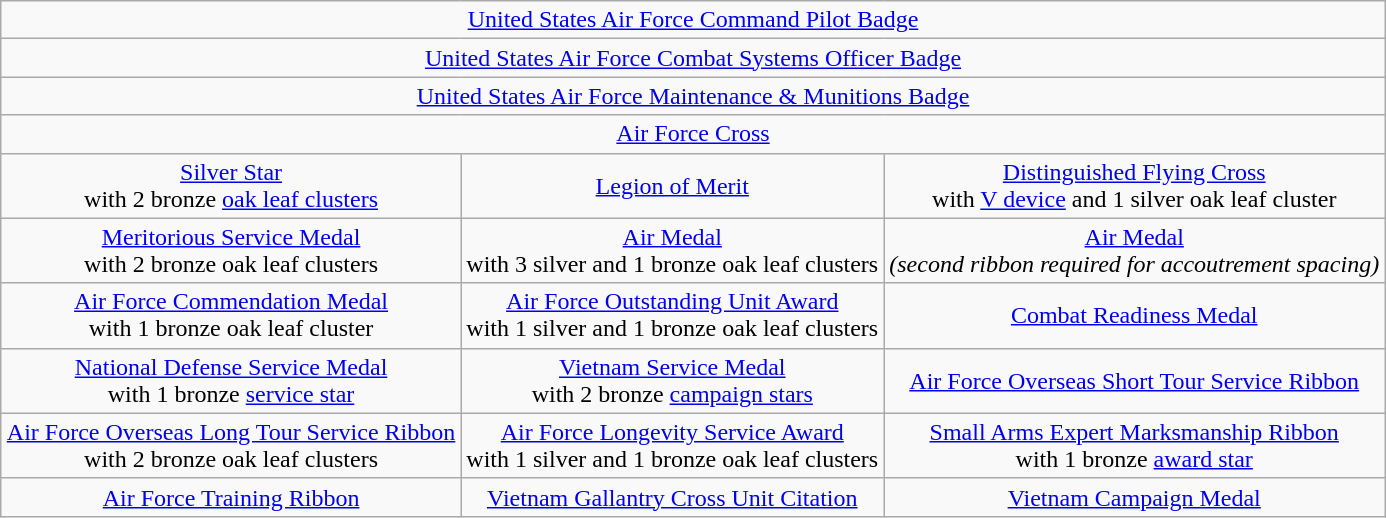<table class="wikitable" style="margin:1em auto; text-align:center;">
<tr>
<td colspan="3"><a href='#'>United States Air Force Command Pilot Badge</a></td>
</tr>
<tr>
<td colspan="3"><a href='#'>United States Air Force Combat Systems Officer Badge</a></td>
</tr>
<tr>
<td colspan="3"><a href='#'>United States Air Force Maintenance & Munitions Badge</a></td>
</tr>
<tr>
<td colspan="3"><a href='#'>Air Force Cross</a></td>
</tr>
<tr>
<td><a href='#'>Silver Star</a><br>with 2 bronze <a href='#'>oak leaf clusters</a></td>
<td><a href='#'>Legion of Merit</a></td>
<td><a href='#'>Distinguished Flying Cross</a><br>with <a href='#'>V device</a> and 1 silver oak leaf cluster</td>
</tr>
<tr>
<td><a href='#'>Meritorious Service Medal</a><br>with 2 bronze oak leaf clusters</td>
<td><a href='#'>Air Medal</a><br>with 3 silver and 1 bronze oak leaf clusters</td>
<td><a href='#'>Air Medal</a><br><em>(second ribbon required for accoutrement spacing)</em></td>
</tr>
<tr>
<td><a href='#'>Air Force Commendation Medal</a><br>with 1 bronze oak leaf cluster</td>
<td><a href='#'>Air Force Outstanding Unit Award</a><br>with 1 silver and 1 bronze oak leaf clusters</td>
<td><a href='#'>Combat Readiness Medal</a></td>
</tr>
<tr>
<td><a href='#'>National Defense Service Medal</a><br>with 1 bronze <a href='#'>service star</a></td>
<td><a href='#'>Vietnam Service Medal</a><br>with 2 bronze <a href='#'>campaign stars</a></td>
<td><a href='#'>Air Force Overseas Short Tour Service Ribbon</a></td>
</tr>
<tr>
<td><a href='#'>Air Force Overseas Long Tour Service Ribbon</a><br>with 2 bronze oak leaf clusters</td>
<td><a href='#'>Air Force Longevity Service Award</a><br>with 1 silver and 1 bronze oak leaf clusters</td>
<td><a href='#'>Small Arms Expert Marksmanship Ribbon</a><br>with 1 bronze <a href='#'>award star</a></td>
</tr>
<tr>
<td><a href='#'>Air Force Training Ribbon</a></td>
<td><a href='#'>Vietnam Gallantry Cross Unit Citation</a></td>
<td><a href='#'>Vietnam Campaign Medal</a></td>
</tr>
</table>
